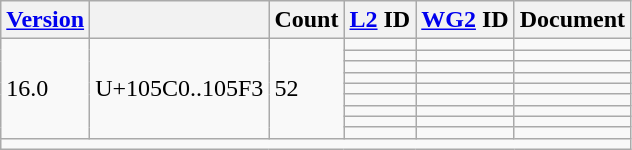<table class="wikitable sticky-header">
<tr>
<th><a href='#'>Version</a></th>
<th></th>
<th>Count</th>
<th><a href='#'>L2</a> ID</th>
<th><a href='#'>WG2</a> ID</th>
<th>Document</th>
</tr>
<tr>
<td rowspan="9">16.0</td>
<td rowspan="9">U+105C0..105F3</td>
<td rowspan="9">52</td>
<td></td>
<td></td>
<td></td>
</tr>
<tr>
<td></td>
<td></td>
<td></td>
</tr>
<tr>
<td></td>
<td></td>
<td></td>
</tr>
<tr>
<td></td>
<td></td>
<td></td>
</tr>
<tr>
<td></td>
<td></td>
<td></td>
</tr>
<tr>
<td></td>
<td></td>
<td></td>
</tr>
<tr>
<td></td>
<td></td>
<td></td>
</tr>
<tr>
<td></td>
<td></td>
<td></td>
</tr>
<tr>
<td></td>
<td></td>
<td></td>
</tr>
<tr class="sortbottom">
<td colspan="6"></td>
</tr>
</table>
